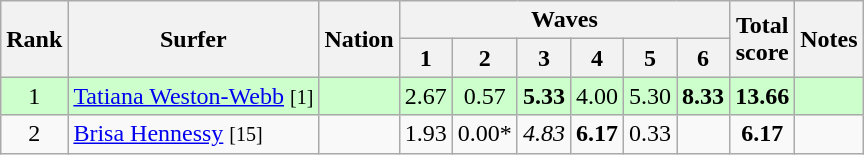<table class="wikitable sortable" style="text-align:center">
<tr>
<th rowspan=2>Rank</th>
<th rowspan=2>Surfer</th>
<th rowspan=2>Nation</th>
<th colspan=6>Waves</th>
<th rowspan=2>Total<br>score</th>
<th rowspan=2>Notes</th>
</tr>
<tr>
<th>1</th>
<th>2</th>
<th>3</th>
<th>4</th>
<th>5</th>
<th>6</th>
</tr>
<tr bgcolor=ccffcc>
<td>1</td>
<td align=left><a href='#'>Tatiana Weston-Webb</a> <small>[1]</small></td>
<td align=left></td>
<td>2.67</td>
<td>0.57</td>
<td><strong>5.33</strong></td>
<td>4.00</td>
<td>5.30</td>
<td><strong>8.33</strong></td>
<td><strong>13.66</strong></td>
<td></td>
</tr>
<tr>
<td>2</td>
<td align=left><a href='#'>Brisa Hennessy</a> <small>[15]</small></td>
<td align=left></td>
<td>1.93</td>
<td>0.00*</td>
<td><em>4.83</em> </td>
<td><strong>6.17</strong></td>
<td>0.33</td>
<td></td>
<td><strong>6.17</strong></td>
<td></td>
</tr>
</table>
